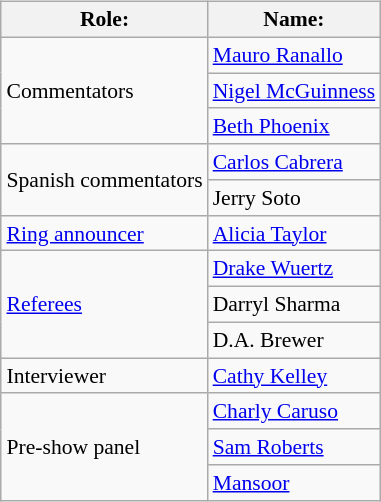<table class=wikitable style="font-size:90%; margin: 0.5em 0 0.5em 1em; float: right; clear: right;">
<tr>
<th>Role:</th>
<th>Name:</th>
</tr>
<tr>
<td rowspan=3>Commentators</td>
<td><a href='#'>Mauro Ranallo</a></td>
</tr>
<tr>
<td><a href='#'>Nigel McGuinness</a></td>
</tr>
<tr>
<td><a href='#'>Beth Phoenix</a></td>
</tr>
<tr>
<td rowspan=2>Spanish commentators</td>
<td><a href='#'>Carlos Cabrera</a></td>
</tr>
<tr>
<td>Jerry Soto</td>
</tr>
<tr>
<td rowspan=1><a href='#'>Ring announcer</a></td>
<td><a href='#'>Alicia Taylor</a></td>
</tr>
<tr>
<td rowspan=3><a href='#'>Referees</a></td>
<td><a href='#'>Drake Wuertz</a></td>
</tr>
<tr>
<td>Darryl Sharma</td>
</tr>
<tr>
<td>D.A. Brewer</td>
</tr>
<tr>
<td rowspan=1>Interviewer</td>
<td><a href='#'>Cathy Kelley</a></td>
</tr>
<tr>
<td rowspan=3>Pre-show panel</td>
<td><a href='#'>Charly Caruso</a></td>
</tr>
<tr>
<td><a href='#'>Sam Roberts</a></td>
</tr>
<tr>
<td><a href='#'>Mansoor</a></td>
</tr>
</table>
